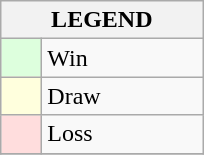<table class="wikitable">
<tr>
<th colspan="2">LEGEND</th>
</tr>
<tr>
<td style="background:#ddffdd;" width=20> </td>
<td width=100>Win</td>
</tr>
<tr>
<td style="background:#ffffdd"  width=20> </td>
<td width=100>Draw</td>
</tr>
<tr>
<td style="background:#ffdddd;" width=20> </td>
<td width=100>Loss</td>
</tr>
<tr>
</tr>
</table>
